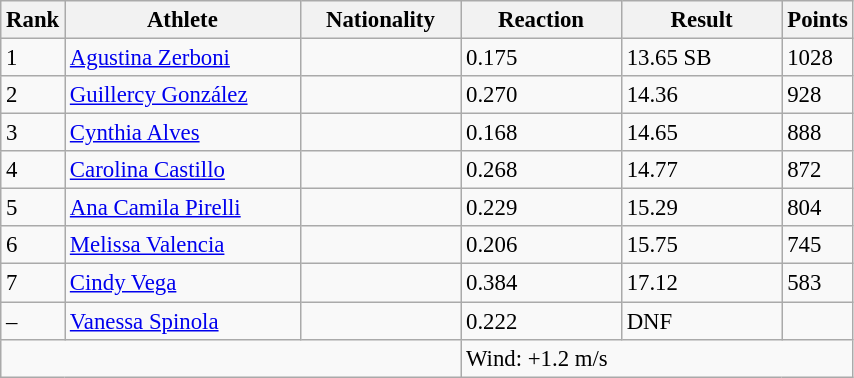<table class="wikitable" style="font-size:95%" style="width:35em;" style="text-align:center">
<tr>
<th>Rank</th>
<th width=150>Athlete</th>
<th width=100>Nationality</th>
<th width=100>Reaction</th>
<th width=100>Result</th>
<th>Points</th>
</tr>
<tr>
<td>1</td>
<td align=left><a href='#'>Agustina Zerboni</a></td>
<td align=left></td>
<td>0.175</td>
<td>13.65 SB</td>
<td>1028</td>
</tr>
<tr>
<td>2</td>
<td align=left><a href='#'>Guillercy González</a></td>
<td align=left></td>
<td>0.270</td>
<td>14.36</td>
<td>928</td>
</tr>
<tr>
<td>3</td>
<td align=left><a href='#'>Cynthia Alves</a></td>
<td align=left></td>
<td>0.168</td>
<td>14.65</td>
<td>888</td>
</tr>
<tr>
<td>4</td>
<td align=left><a href='#'>Carolina Castillo</a></td>
<td align=left></td>
<td>0.268</td>
<td>14.77</td>
<td>872</td>
</tr>
<tr>
<td>5</td>
<td align=left><a href='#'>Ana Camila Pirelli</a></td>
<td align=left></td>
<td>0.229</td>
<td>15.29</td>
<td>804</td>
</tr>
<tr>
<td>6</td>
<td align=left><a href='#'>Melissa Valencia</a></td>
<td align=left></td>
<td>0.206</td>
<td>15.75</td>
<td>745</td>
</tr>
<tr>
<td>7</td>
<td align=left><a href='#'>Cindy Vega</a></td>
<td align=left></td>
<td>0.384</td>
<td>17.12</td>
<td>583</td>
</tr>
<tr>
<td>–</td>
<td align=left><a href='#'>Vanessa Spinola</a></td>
<td align=left></td>
<td>0.222</td>
<td>DNF</td>
<td></td>
</tr>
<tr class="sortbottom">
<td colspan=3></td>
<td colspan="3" style="text-align:left;">Wind: +1.2 m/s</td>
</tr>
</table>
